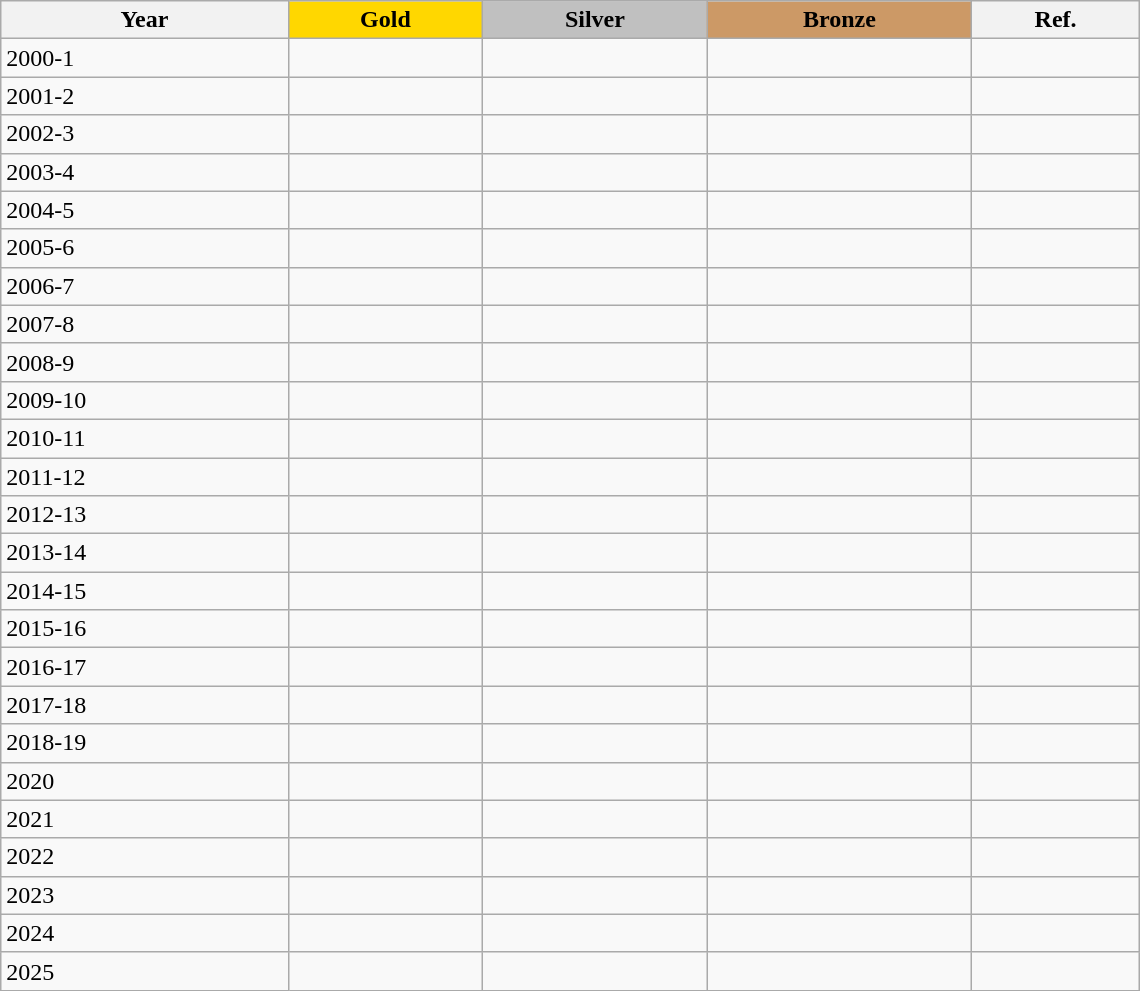<table class="wikitable sortable" style="width: 760px;">
<tr>
<th scope=col>Year</th>
<th scope=col style="background-color:Gold">Gold</th>
<th scope=col style="background-color:Silver">Silver</th>
<th scope=col style="background-color:#cc9966">Bronze</th>
<th class=unsortable>Ref.</th>
</tr>
<tr>
<td>2000-1</td>
<td></td>
<td></td>
<td></td>
<td></td>
</tr>
<tr>
<td>2001-2</td>
<td></td>
<td></td>
<td></td>
<td></td>
</tr>
<tr>
<td>2002-3</td>
<td></td>
<td></td>
<td></td>
<td></td>
</tr>
<tr>
<td>2003-4</td>
<td></td>
<td></td>
<td></td>
<td></td>
</tr>
<tr>
<td>2004-5</td>
<td></td>
<td></td>
<td></td>
<td></td>
</tr>
<tr>
<td>2005-6</td>
<td></td>
<td></td>
<td></td>
<td></td>
</tr>
<tr>
<td>2006-7</td>
<td></td>
<td></td>
<td></td>
<td></td>
</tr>
<tr>
<td>2007-8</td>
<td></td>
<td></td>
<td></td>
<td></td>
</tr>
<tr>
<td>2008-9</td>
<td></td>
<td></td>
<td></td>
<td></td>
</tr>
<tr>
<td>2009-10</td>
<td></td>
<td></td>
<td></td>
<td></td>
</tr>
<tr>
<td>2010-11</td>
<td></td>
<td></td>
<td></td>
<td></td>
</tr>
<tr>
<td>2011-12</td>
<td></td>
<td></td>
<td></td>
<td></td>
</tr>
<tr>
<td>2012-13</td>
<td></td>
<td></td>
<td></td>
<td></td>
</tr>
<tr>
<td>2013-14</td>
<td></td>
<td></td>
<td></td>
<td></td>
</tr>
<tr>
<td>2014-15</td>
<td></td>
<td></td>
<td></td>
<td></td>
</tr>
<tr>
<td>2015-16</td>
<td></td>
<td></td>
<td></td>
<td></td>
</tr>
<tr>
<td>2016-17</td>
<td></td>
<td></td>
<td></td>
<td></td>
</tr>
<tr>
<td>2017-18</td>
<td></td>
<td></td>
<td></td>
<td></td>
</tr>
<tr>
<td>2018-19</td>
<td></td>
<td></td>
<td></td>
<td></td>
</tr>
<tr>
<td>2020</td>
<td></td>
<td></td>
<td></td>
<td></td>
</tr>
<tr>
<td>2021</td>
<td></td>
<td></td>
<td></td>
<td></td>
</tr>
<tr>
<td>2022</td>
<td></td>
<td></td>
<td></td>
<td></td>
</tr>
<tr>
<td>2023</td>
<td></td>
<td></td>
<td></td>
<td></td>
</tr>
<tr>
<td>2024</td>
<td></td>
<td></td>
<td></td>
<td></td>
</tr>
<tr>
<td>2025</td>
<td></td>
<td></td>
<td></td>
<td></td>
</tr>
</table>
